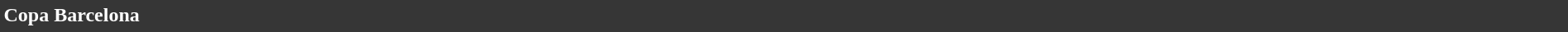<table style="width: 100%; background:#363636; color:white;">
<tr>
<td><strong>Copa Barcelona</strong></td>
</tr>
<tr>
</tr>
</table>
